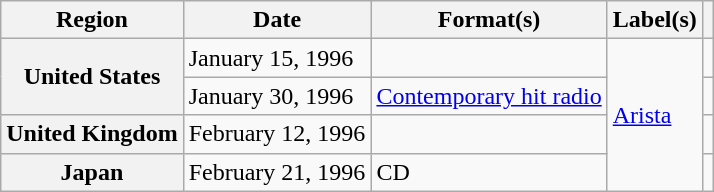<table class="wikitable plainrowheaders">
<tr>
<th scope="col">Region</th>
<th scope="col">Date</th>
<th scope="col">Format(s)</th>
<th scope="col">Label(s)</th>
<th scope="col"></th>
</tr>
<tr>
<th scope="row" rowspan="2">United States</th>
<td>January 15, 1996</td>
<td></td>
<td rowspan="4"><a href='#'>Arista</a></td>
<td align="center"></td>
</tr>
<tr>
<td>January 30, 1996</td>
<td><a href='#'>Contemporary hit radio</a></td>
<td align="center"></td>
</tr>
<tr>
<th scope="row">United Kingdom</th>
<td>February 12, 1996</td>
<td></td>
<td align="center"></td>
</tr>
<tr>
<th scope="row">Japan</th>
<td>February 21, 1996</td>
<td>CD</td>
<td align="center"></td>
</tr>
</table>
